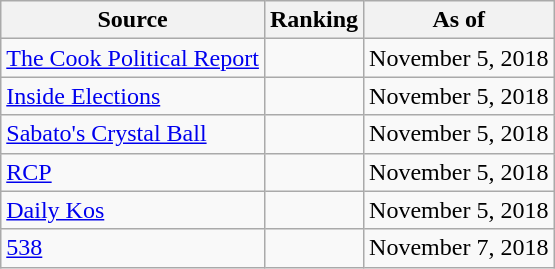<table class="wikitable" style="text-align:center">
<tr>
<th>Source</th>
<th>Ranking</th>
<th>As of</th>
</tr>
<tr>
<td align=left><a href='#'>The Cook Political Report</a></td>
<td></td>
<td>November 5, 2018</td>
</tr>
<tr>
<td align=left><a href='#'>Inside Elections</a></td>
<td></td>
<td>November 5, 2018</td>
</tr>
<tr>
<td align=left><a href='#'>Sabato's Crystal Ball</a></td>
<td></td>
<td>November 5, 2018</td>
</tr>
<tr>
<td align="left"><a href='#'>RCP</a></td>
<td></td>
<td>November 5, 2018</td>
</tr>
<tr>
<td align="left"><a href='#'>Daily Kos</a></td>
<td></td>
<td>November 5, 2018</td>
</tr>
<tr>
<td align="left"><a href='#'>538</a></td>
<td></td>
<td>November 7, 2018</td>
</tr>
</table>
